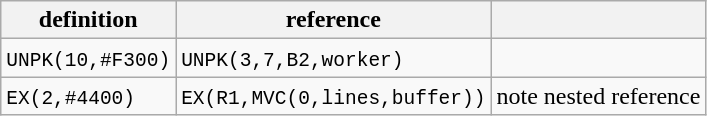<table class="wikitable">
<tr>
<th>definition</th>
<th>reference</th>
<th></th>
</tr>
<tr>
<td><code>UNPK(10,#F300)</code></td>
<td><code>UNPK(3,7,B2,worker)</code></td>
<td></td>
</tr>
<tr>
<td><code>EX(2,#4400)</code></td>
<td><code>EX(R1,MVC(0,lines,buffer))</code></td>
<td>note nested reference</td>
</tr>
</table>
